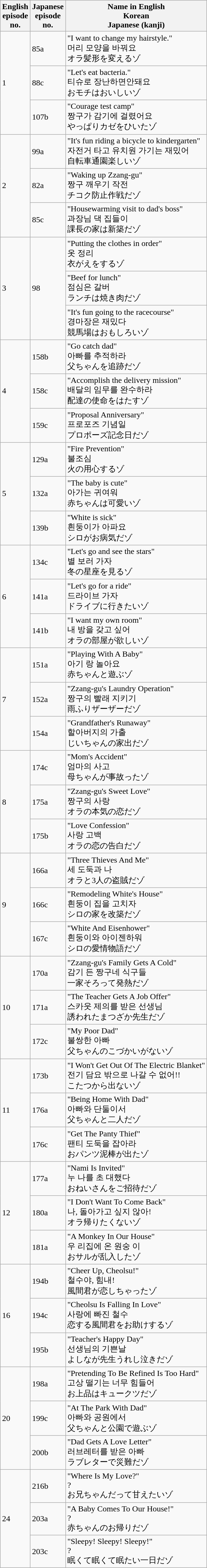<table class="wikitable">
<tr>
<th>English<br>episode<br>no.</th>
<th>Japanese<br>episode<br>no.</th>
<th>Name in English<br>Korean
<br>Japanese (kanji)</th>
</tr>
<tr>
<td rowspan="3">1</td>
<td>85a</td>
<td>"I want to change my hairstyle."<br>머리 모양을 바꿔요<br>
オラ髪形を変えるゾ</td>
</tr>
<tr>
<td>88c</td>
<td>"Let's eat bacteria."<br>티슈로 장난하면안돼요<br>
おモチはおいしいゾ</td>
</tr>
<tr>
<td>107b</td>
<td>"Courage test camp"<br>짱구가 감기에 걸렸어요<br>
やっぱりカゼをひいたゾ</td>
</tr>
<tr>
<td rowspan="3">2</td>
<td>99a</td>
<td>"It's fun riding a bicycle to kindergarten"<br>자전거 타고 유치원 가기는 재밌어<br>
自転車通園楽しいゾ</td>
</tr>
<tr>
<td>82a</td>
<td>"Waking up Zzang-gu"<br>짱구 깨우기 작전<br>
チコク防止作戦だゾ</td>
</tr>
<tr>
<td>85c</td>
<td>"Housewarming visit to dad's boss"<br>과장님 댁 집들이<br>
課長の家は新築だゾ</td>
</tr>
<tr>
<td rowspan="3">3</td>
<td rowspan="3">98</td>
<td>"Putting the clothes in order"<br>옷 정리<br>
衣がえをするゾ</td>
</tr>
<tr>
<td>"Beef for lunch"<br>점심은 갈버<br>
ランチは焼き肉だゾ</td>
</tr>
<tr>
<td>"It's fun going to the racecourse"<br>경마장은 재밌다<br>
競馬場はおもしろいゾ</td>
</tr>
<tr>
<td rowspan="3">4</td>
<td>158b</td>
<td>"Go catch dad"<br>아빠를 추적하라<br>
父ちゃんを追跡だゾ</td>
</tr>
<tr>
<td>158c</td>
<td>"Accomplish the delivery mission"<br>배달의 임무를 완수하라<br>
配達の使命をはたすゾ</td>
</tr>
<tr>
<td>159c</td>
<td>"Proposal Anniversary"<br>프로포즈 기념일<br>
プロポーズ記念日だゾ</td>
</tr>
<tr>
<td rowspan="3">5</td>
<td>129a</td>
<td>"Fire Prevention"<br>불조심<br>
火の用心するゾ</td>
</tr>
<tr>
<td>132a</td>
<td>"The baby is cute"<br>아가는 귀여워<br>
赤ちゃんは可愛いゾ</td>
</tr>
<tr>
<td>139b</td>
<td>"White is sick"<br>흰둥이가 아파요<br>
シロがお病気だゾ</td>
</tr>
<tr>
<td rowspan="3">6</td>
<td>134c</td>
<td>"Let's go and see the stars"<br>별 보러 가자<br>
冬の星座を見るゾ</td>
</tr>
<tr>
<td>141a</td>
<td>"Let's go for a ride"<br>드라이브 가자<br>
ドライブに行きたいゾ</td>
</tr>
<tr>
<td>141b</td>
<td>"I want my own room"<br>내 방을 갖고 싶어<br>
オラの部屋が欲しいゾ</td>
</tr>
<tr>
<td rowspan="3">7</td>
<td>151a</td>
<td>"Playing With A Baby"<br>아기 랑 놀아요<br>
赤ちゃんと遊ぶゾ</td>
</tr>
<tr>
<td>152a</td>
<td>"Zzang-gu's Laundry Operation"<br>짱구의 빨래 지키기<br>
雨ふりザーザーだゾ</td>
</tr>
<tr>
<td>154a</td>
<td>"Grandfather's Runaway"<br>할아버지의 가출<br>
じいちゃんの家出だゾ</td>
</tr>
<tr>
<td rowspan="3">8</td>
<td>174c</td>
<td>"Mom's Accident"<br>엄마의 사고<br>
母ちゃんが事故ったゾ</td>
</tr>
<tr>
<td>175a</td>
<td>"Zzang-gu's Sweet Love"<br>짱구의 사랑<br>
オラの本気の恋だゾ</td>
</tr>
<tr>
<td>175b</td>
<td>"Love Confession"<br>사랑 고백<br>
オラの恋の告白だゾ</td>
</tr>
<tr>
<td rowspan="3">9</td>
<td>166a</td>
<td>"Three Thieves And Me"<br>세 도둑과 나<br>
オラと3人の盗賊だゾ</td>
</tr>
<tr>
<td>166c</td>
<td>"Remodeling White's House"<br>흰둥이 집을 고치자<br>
シロの家を改築だゾ</td>
</tr>
<tr>
<td>167c</td>
<td>"White And Eisenhower"<br>흰둥이와 아이젠하워<br>
シロの愛情物語だゾ</td>
</tr>
<tr>
<td rowspan="3">10</td>
<td>170a</td>
<td>"Zzang-gu's Family Gets A Cold"<br>감기 든 짱구네 식구들<br>
一家そろって発熱だゾ</td>
</tr>
<tr>
<td>171a</td>
<td>"The Teacher Gets A Job Offer"<br>스카웃 제의를 받은 선생님<br>
誘われたまつざか先生だゾ</td>
</tr>
<tr>
<td>172c</td>
<td>"My Poor Dad"<br>불쌍한 아빠<br>
父ちゃんのこづかいがないゾ</td>
</tr>
<tr>
<td rowspan="3">11</td>
<td>173b</td>
<td>"I Won't Get Out Of The Electric Blanket"<br>전기 담요 밖으로 나갈 수 없어!!<br>
こたつから出ないゾ</td>
</tr>
<tr>
<td>176a</td>
<td>"Being Home With Dad"<br>아빠와 단둘이서<br>
父ちゃんと二人だゾ</td>
</tr>
<tr>
<td>176c</td>
<td>"Get The Panty Thief"<br>팬티 도둑을 잡아라<br>
おパンツ泥棒が出たゾ</td>
</tr>
<tr>
<td rowspan="3">12</td>
<td>177a</td>
<td>"Nami Is Invited"<br>누 나를 초 대했다<br>
おねいさんをご招待だゾ</td>
</tr>
<tr>
<td>180a</td>
<td>"I Don't Want To Come Back"<br>나, 돌아가고 싶지 않아!<br>
オラ帰りたくないゾ</td>
</tr>
<tr>
<td>181a</td>
<td>"A Monkey In Our House"<br>우 리집에 온 원숭 이<br>
おサルが乱入したゾ</td>
</tr>
<tr>
<td rowspan="3">16</td>
<td>194b</td>
<td>"Cheer Up, Cheolsu!"<br>철수야, 힘내!<br>
風間君が恋しちゃったゾ</td>
</tr>
<tr>
<td>194c</td>
<td>"Cheolsu Is Falling In Love"<br>사랑에 빠진 철수<br>
恋する風間君をお助けするゾ</td>
</tr>
<tr>
<td>195b</td>
<td>"Teacher's Happy Day"<br>선생님의 기쁜날<br>
よしなが先生うれし泣きだゾ</td>
</tr>
<tr>
<td rowspan="3">20</td>
<td>198a</td>
<td>"Pretending To Be Refined Is Too Hard"<br>고상 떨기는 너무 힘들어<br>
お上品はキュークツだゾ</td>
</tr>
<tr>
<td>199c</td>
<td>"At The Park With Dad"<br>아빠와 공원에서<br>
父ちゃんと公園で遊ぶゾ</td>
</tr>
<tr>
<td>200b</td>
<td>"Dad Gets A Love Letter"<br>러브레터를 받은 아빠<br>
ラブレターで災難だゾ</td>
</tr>
<tr>
<td rowspan="3">24</td>
<td>216b</td>
<td>"Where Is My Love?"<br>?<br>
お兄ちゃんだって甘えたいゾ</td>
</tr>
<tr>
<td>203a</td>
<td>"A Baby Comes To Our House!"<br>?<br>
赤ちゃんのお帰りだゾ</td>
</tr>
<tr>
<td>203c</td>
<td>"Sleepy! Sleepy! Sleepy!"<br>?<br>
眠くて眠くて眠たい一日だゾ</td>
</tr>
</table>
